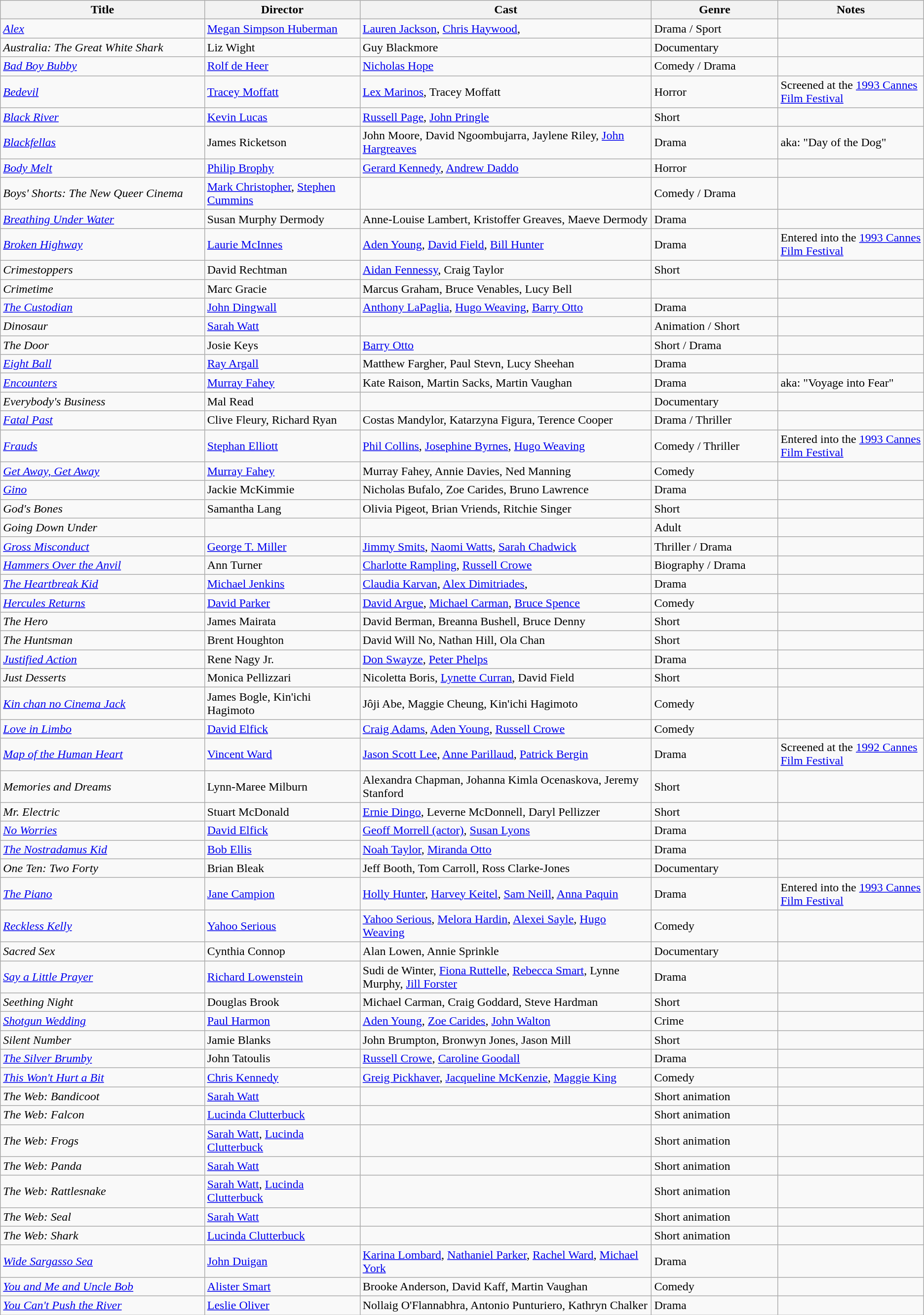<table class="wikitable">
<tr>
<th width="21%">Title</th>
<th width="16%">Director</th>
<th width="30%">Cast</th>
<th width="13%">Genre</th>
<th width="15%">Notes</th>
</tr>
<tr>
<td><em><a href='#'>Alex</a></em></td>
<td><a href='#'>Megan Simpson Huberman</a></td>
<td><a href='#'>Lauren Jackson</a>, <a href='#'>Chris Haywood</a>,</td>
<td>Drama / Sport</td>
<td></td>
</tr>
<tr>
<td><em>Australia: The Great White Shark</em></td>
<td>Liz Wight</td>
<td>Guy Blackmore</td>
<td>Documentary</td>
<td></td>
</tr>
<tr>
<td><em><a href='#'>Bad Boy Bubby</a></em></td>
<td><a href='#'>Rolf de Heer</a></td>
<td><a href='#'>Nicholas Hope</a></td>
<td>Comedy / Drama</td>
<td></td>
</tr>
<tr>
<td><em><a href='#'>Bedevil</a></em></td>
<td><a href='#'>Tracey Moffatt</a></td>
<td><a href='#'>Lex Marinos</a>, Tracey Moffatt</td>
<td>Horror</td>
<td>Screened at the <a href='#'>1993 Cannes Film Festival</a></td>
</tr>
<tr>
<td><em><a href='#'>Black River</a></em></td>
<td><a href='#'>Kevin Lucas</a></td>
<td><a href='#'>Russell Page</a>, <a href='#'>John Pringle</a></td>
<td>Short</td>
<td></td>
</tr>
<tr>
<td><em><a href='#'>Blackfellas</a></em></td>
<td>James Ricketson</td>
<td>John Moore, David Ngoombujarra, Jaylene Riley, <a href='#'>John Hargreaves</a></td>
<td>Drama</td>
<td>aka: "Day of the Dog"</td>
</tr>
<tr>
<td><em><a href='#'>Body Melt</a></em></td>
<td><a href='#'>Philip Brophy</a></td>
<td><a href='#'>Gerard Kennedy</a>, <a href='#'>Andrew Daddo</a></td>
<td>Horror</td>
<td></td>
</tr>
<tr>
<td><em>Boys' Shorts: The New Queer Cinema</em></td>
<td><a href='#'>Mark Christopher</a>, <a href='#'>Stephen Cummins</a></td>
<td></td>
<td>Comedy / Drama</td>
<td></td>
</tr>
<tr>
<td><em><a href='#'>Breathing Under Water</a></em></td>
<td>Susan Murphy Dermody</td>
<td>Anne-Louise Lambert, Kristoffer Greaves, Maeve Dermody</td>
<td>Drama</td>
<td></td>
</tr>
<tr>
<td><em><a href='#'>Broken Highway</a></em></td>
<td><a href='#'>Laurie McInnes</a></td>
<td><a href='#'>Aden Young</a>, <a href='#'>David Field</a>, <a href='#'>Bill Hunter</a></td>
<td>Drama</td>
<td>Entered into the <a href='#'>1993 Cannes Film Festival</a></td>
</tr>
<tr>
<td><em>Crimestoppers</em></td>
<td>David Rechtman</td>
<td><a href='#'>Aidan Fennessy</a>, Craig Taylor</td>
<td>Short</td>
<td></td>
</tr>
<tr>
<td><em>Crimetime</em></td>
<td>Marc Gracie</td>
<td>Marcus Graham, Bruce Venables, Lucy Bell</td>
<td></td>
<td></td>
</tr>
<tr>
<td><em><a href='#'>The Custodian</a></em></td>
<td><a href='#'>John Dingwall</a></td>
<td><a href='#'>Anthony LaPaglia</a>, <a href='#'>Hugo Weaving</a>, <a href='#'>Barry Otto</a></td>
<td>Drama</td>
<td></td>
</tr>
<tr>
<td><em>Dinosaur</em></td>
<td><a href='#'>Sarah Watt</a></td>
<td></td>
<td>Animation / Short</td>
<td></td>
</tr>
<tr>
<td><em>The Door</em></td>
<td>Josie Keys</td>
<td><a href='#'>Barry Otto</a></td>
<td>Short / Drama</td>
<td></td>
</tr>
<tr>
<td><em><a href='#'>Eight Ball</a></em></td>
<td><a href='#'>Ray Argall</a></td>
<td>Matthew Fargher, Paul Stevn, Lucy Sheehan</td>
<td>Drama</td>
<td></td>
</tr>
<tr>
<td><em><a href='#'>Encounters</a></em></td>
<td><a href='#'>Murray Fahey</a></td>
<td>Kate Raison, Martin Sacks, Martin Vaughan</td>
<td>Drama</td>
<td>aka: "Voyage into Fear"</td>
</tr>
<tr>
<td><em>Everybody's Business</em></td>
<td>Mal Read</td>
<td></td>
<td>Documentary</td>
<td></td>
</tr>
<tr>
<td><em><a href='#'>Fatal Past</a></em></td>
<td>Clive Fleury, Richard Ryan</td>
<td>Costas Mandylor, Katarzyna Figura, Terence Cooper</td>
<td>Drama / Thriller</td>
<td></td>
</tr>
<tr>
<td><em><a href='#'>Frauds</a></em></td>
<td><a href='#'>Stephan Elliott</a></td>
<td><a href='#'>Phil Collins</a>, <a href='#'>Josephine Byrnes</a>, <a href='#'>Hugo Weaving</a></td>
<td>Comedy / Thriller</td>
<td>Entered into the <a href='#'>1993 Cannes Film Festival</a></td>
</tr>
<tr>
<td><em><a href='#'>Get Away, Get Away</a></em></td>
<td><a href='#'>Murray Fahey</a></td>
<td>Murray Fahey, Annie Davies, Ned Manning</td>
<td>Comedy</td>
<td></td>
</tr>
<tr>
<td><em><a href='#'>Gino</a></em></td>
<td>Jackie McKimmie</td>
<td>Nicholas Bufalo, Zoe Carides, Bruno Lawrence</td>
<td>Drama</td>
<td></td>
</tr>
<tr>
<td><em>God's Bones</em></td>
<td>Samantha Lang</td>
<td>Olivia Pigeot, Brian Vriends, Ritchie Singer</td>
<td>Short</td>
<td></td>
</tr>
<tr>
<td><em>Going Down Under</em></td>
<td></td>
<td></td>
<td>Adult</td>
<td></td>
</tr>
<tr>
<td><em><a href='#'>Gross Misconduct</a></em></td>
<td><a href='#'>George T. Miller</a></td>
<td><a href='#'>Jimmy Smits</a>, <a href='#'>Naomi Watts</a>, <a href='#'>Sarah Chadwick</a></td>
<td>Thriller / Drama</td>
<td></td>
</tr>
<tr>
<td><em><a href='#'>Hammers Over the Anvil</a></em></td>
<td>Ann Turner</td>
<td><a href='#'>Charlotte Rampling</a>, <a href='#'>Russell Crowe</a></td>
<td>Biography / Drama</td>
<td></td>
</tr>
<tr>
<td><em><a href='#'>The Heartbreak Kid</a></em></td>
<td><a href='#'>Michael Jenkins</a></td>
<td><a href='#'>Claudia Karvan</a>, <a href='#'>Alex Dimitriades</a>,</td>
<td>Drama</td>
<td></td>
</tr>
<tr>
<td><em><a href='#'>Hercules Returns</a></em></td>
<td><a href='#'>David Parker</a></td>
<td><a href='#'>David Argue</a>, <a href='#'>Michael Carman</a>, <a href='#'>Bruce Spence</a></td>
<td>Comedy</td>
<td></td>
</tr>
<tr>
<td><em>The Hero</em></td>
<td>James Mairata</td>
<td>David Berman, Breanna Bushell, Bruce Denny</td>
<td>Short</td>
<td></td>
</tr>
<tr>
<td><em>The Huntsman</em></td>
<td>Brent Houghton</td>
<td>David Will No, Nathan Hill, Ola Chan</td>
<td>Short</td>
<td></td>
</tr>
<tr>
<td><em><a href='#'>Justified Action</a></em></td>
<td>Rene Nagy Jr.</td>
<td><a href='#'>Don Swayze</a>, <a href='#'>Peter Phelps</a></td>
<td>Drama</td>
<td></td>
</tr>
<tr>
<td><em>Just Desserts</em></td>
<td>Monica Pellizzari</td>
<td>Nicoletta Boris, <a href='#'>Lynette Curran</a>, David Field</td>
<td>Short</td>
<td></td>
</tr>
<tr>
<td><em><a href='#'>Kin chan no Cinema Jack</a></em></td>
<td>James Bogle, Kin'ichi Hagimoto</td>
<td>Jôji Abe, Maggie Cheung, Kin'ichi Hagimoto</td>
<td>Comedy</td>
<td></td>
</tr>
<tr>
<td><em><a href='#'>Love in Limbo</a></em></td>
<td><a href='#'>David Elfick</a></td>
<td><a href='#'>Craig Adams</a>, <a href='#'>Aden Young</a>, <a href='#'>Russell Crowe</a></td>
<td>Comedy</td>
<td></td>
</tr>
<tr>
<td><em><a href='#'>Map of the Human Heart</a></em></td>
<td><a href='#'>Vincent Ward</a></td>
<td><a href='#'>Jason Scott Lee</a>, <a href='#'>Anne Parillaud</a>, <a href='#'>Patrick Bergin</a></td>
<td>Drama</td>
<td>Screened at the <a href='#'>1992 Cannes Film Festival</a></td>
</tr>
<tr>
<td><em>Memories and Dreams</em></td>
<td>Lynn-Maree Milburn</td>
<td>Alexandra Chapman, Johanna Kimla Ocenaskova, Jeremy Stanford</td>
<td>Short</td>
<td></td>
</tr>
<tr>
<td><em>Mr. Electric</em></td>
<td>Stuart McDonald</td>
<td><a href='#'>Ernie Dingo</a>, Leverne McDonnell, Daryl Pellizzer</td>
<td>Short</td>
<td></td>
</tr>
<tr>
<td><em><a href='#'>No Worries</a></em></td>
<td><a href='#'>David Elfick</a></td>
<td><a href='#'>Geoff Morrell (actor)</a>, <a href='#'>Susan Lyons</a></td>
<td>Drama</td>
<td></td>
</tr>
<tr>
<td><em><a href='#'>The Nostradamus Kid</a></em></td>
<td><a href='#'>Bob Ellis</a></td>
<td><a href='#'>Noah Taylor</a>, <a href='#'>Miranda Otto</a></td>
<td>Drama</td>
<td></td>
</tr>
<tr>
<td><em>One Ten: Two Forty</em></td>
<td>Brian Bleak</td>
<td>Jeff Booth, Tom Carroll, Ross Clarke-Jones</td>
<td>Documentary</td>
<td></td>
</tr>
<tr>
<td><em><a href='#'>The Piano</a></em></td>
<td><a href='#'>Jane Campion</a></td>
<td><a href='#'>Holly Hunter</a>, <a href='#'>Harvey Keitel</a>, <a href='#'>Sam Neill</a>, <a href='#'>Anna Paquin</a></td>
<td>Drama</td>
<td>Entered into the <a href='#'>1993 Cannes Film Festival</a></td>
</tr>
<tr>
<td><em><a href='#'>Reckless Kelly</a></em></td>
<td><a href='#'>Yahoo Serious</a></td>
<td><a href='#'>Yahoo Serious</a>, <a href='#'>Melora Hardin</a>, <a href='#'>Alexei Sayle</a>, <a href='#'>Hugo Weaving</a></td>
<td>Comedy</td>
<td></td>
</tr>
<tr>
<td><em>Sacred Sex</em></td>
<td>Cynthia Connop</td>
<td>Alan Lowen, Annie Sprinkle</td>
<td>Documentary</td>
<td></td>
</tr>
<tr>
<td><em><a href='#'>Say a Little Prayer</a></em></td>
<td><a href='#'>Richard Lowenstein</a></td>
<td>Sudi de Winter, <a href='#'>Fiona Ruttelle</a>, <a href='#'>Rebecca Smart</a>, Lynne Murphy, <a href='#'>Jill Forster</a></td>
<td>Drama</td>
<td></td>
</tr>
<tr>
<td><em>Seething Night</em></td>
<td>Douglas Brook</td>
<td>Michael Carman, Craig Goddard, Steve Hardman</td>
<td>Short</td>
<td></td>
</tr>
<tr>
<td><em><a href='#'>Shotgun Wedding</a></em></td>
<td><a href='#'>Paul Harmon</a></td>
<td><a href='#'>Aden Young</a>, <a href='#'>Zoe Carides</a>, <a href='#'>John Walton</a></td>
<td>Crime</td>
<td></td>
</tr>
<tr>
<td><em>Silent Number</em></td>
<td>Jamie Blanks</td>
<td>John Brumpton, Bronwyn Jones, Jason Mill</td>
<td>Short</td>
<td></td>
</tr>
<tr>
<td><em><a href='#'>The Silver Brumby</a></em></td>
<td>John Tatoulis</td>
<td><a href='#'>Russell Crowe</a>, <a href='#'>Caroline Goodall</a></td>
<td>Drama</td>
<td></td>
</tr>
<tr>
<td><em><a href='#'>This Won't Hurt a Bit</a></em></td>
<td><a href='#'>Chris Kennedy</a></td>
<td><a href='#'>Greig Pickhaver</a>, <a href='#'>Jacqueline McKenzie</a>, <a href='#'>Maggie King</a></td>
<td>Comedy</td>
<td></td>
</tr>
<tr>
<td><em>The Web: Bandicoot</em></td>
<td><a href='#'>Sarah Watt</a></td>
<td></td>
<td>Short animation</td>
<td></td>
</tr>
<tr>
<td><em>The Web: Falcon</em></td>
<td><a href='#'>Lucinda Clutterbuck</a></td>
<td></td>
<td>Short animation</td>
<td></td>
</tr>
<tr>
<td><em>The Web: Frogs</em></td>
<td><a href='#'>Sarah Watt</a>, <a href='#'>Lucinda Clutterbuck</a></td>
<td></td>
<td>Short animation</td>
<td></td>
</tr>
<tr>
<td><em>The Web: Panda</em></td>
<td><a href='#'>Sarah Watt</a></td>
<td></td>
<td>Short animation</td>
<td></td>
</tr>
<tr>
<td><em>The Web: Rattlesnake</em></td>
<td><a href='#'>Sarah Watt</a>, <a href='#'>Lucinda Clutterbuck</a></td>
<td></td>
<td>Short animation</td>
<td></td>
</tr>
<tr>
<td><em>The Web: Seal</em></td>
<td><a href='#'>Sarah Watt</a></td>
<td></td>
<td>Short animation</td>
<td></td>
</tr>
<tr>
<td><em>The Web: Shark</em></td>
<td><a href='#'>Lucinda Clutterbuck</a></td>
<td></td>
<td>Short animation</td>
<td></td>
</tr>
<tr>
<td><em><a href='#'>Wide Sargasso Sea</a></em></td>
<td><a href='#'>John Duigan</a></td>
<td><a href='#'>Karina Lombard</a>, <a href='#'>Nathaniel Parker</a>, <a href='#'>Rachel Ward</a>, <a href='#'>Michael York</a></td>
<td>Drama</td>
<td></td>
</tr>
<tr>
<td><em><a href='#'>You and Me and Uncle Bob</a></em></td>
<td><a href='#'>Alister Smart</a></td>
<td>Brooke Anderson, David Kaff, Martin Vaughan</td>
<td>Comedy</td>
<td></td>
</tr>
<tr>
<td><em><a href='#'>You Can't Push the River</a></em></td>
<td><a href='#'>Leslie Oliver</a></td>
<td>Nollaig O'Flannabhra, Antonio Punturiero, Kathryn Chalker</td>
<td>Drama</td>
<td></td>
</tr>
</table>
